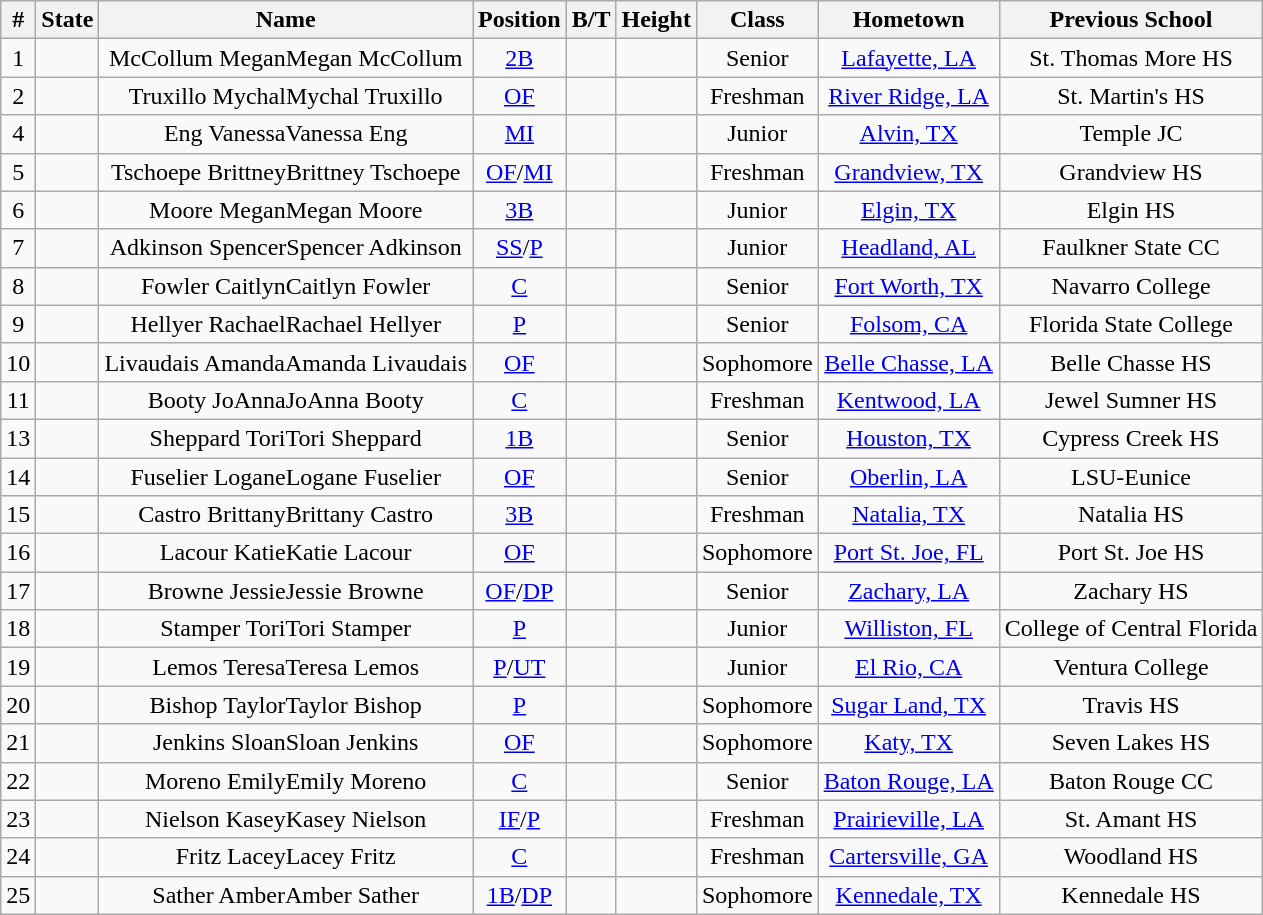<table class="wikitable sortable" style="text-align:center">
<tr>
<th>#</th>
<th>State</th>
<th>Name</th>
<th>Position</th>
<th>B/T</th>
<th>Height</th>
<th>Class</th>
<th>Hometown</th>
<th>Previous School</th>
</tr>
<tr>
<td>1</td>
<td></td>
<td><span>McCollum Megan</span>Megan McCollum</td>
<td><a href='#'>2B</a></td>
<td></td>
<td></td>
<td>Senior</td>
<td><a href='#'>Lafayette, LA</a></td>
<td>St. Thomas More HS</td>
</tr>
<tr>
<td>2</td>
<td></td>
<td><span>Truxillo Mychal</span>Mychal Truxillo</td>
<td><a href='#'>OF</a></td>
<td></td>
<td></td>
<td>Freshman</td>
<td><a href='#'>River Ridge, LA</a></td>
<td>St. Martin's HS</td>
</tr>
<tr>
<td>4</td>
<td></td>
<td><span>Eng Vanessa</span>Vanessa Eng</td>
<td><a href='#'>MI</a></td>
<td></td>
<td></td>
<td>Junior</td>
<td><a href='#'>Alvin, TX</a></td>
<td>Temple JC</td>
</tr>
<tr>
<td>5</td>
<td></td>
<td><span>Tschoepe Brittney</span>Brittney Tschoepe</td>
<td><a href='#'>OF</a>/<a href='#'>MI</a></td>
<td></td>
<td></td>
<td>Freshman</td>
<td><a href='#'>Grandview, TX</a></td>
<td>Grandview HS</td>
</tr>
<tr>
<td>6</td>
<td></td>
<td><span>Moore Megan</span>Megan Moore</td>
<td><a href='#'>3B</a></td>
<td></td>
<td></td>
<td>Junior</td>
<td><a href='#'>Elgin, TX</a></td>
<td>Elgin HS</td>
</tr>
<tr>
<td>7</td>
<td></td>
<td><span>Adkinson Spencer</span>Spencer Adkinson</td>
<td><a href='#'>SS</a>/<a href='#'>P</a></td>
<td></td>
<td></td>
<td>Junior</td>
<td><a href='#'>Headland, AL</a></td>
<td>Faulkner State CC</td>
</tr>
<tr>
<td>8</td>
<td></td>
<td><span>Fowler Caitlyn</span>Caitlyn Fowler</td>
<td><a href='#'>C</a></td>
<td></td>
<td></td>
<td>Senior</td>
<td><a href='#'>Fort Worth, TX</a></td>
<td>Navarro College</td>
</tr>
<tr>
<td>9</td>
<td></td>
<td><span>Hellyer Rachael</span>Rachael Hellyer</td>
<td><a href='#'>P</a></td>
<td></td>
<td></td>
<td>Senior</td>
<td><a href='#'>Folsom, CA</a></td>
<td>Florida State College</td>
</tr>
<tr>
<td>10</td>
<td></td>
<td><span>Livaudais Amanda</span>Amanda Livaudais</td>
<td><a href='#'>OF</a></td>
<td></td>
<td></td>
<td>Sophomore</td>
<td><a href='#'>Belle Chasse, LA</a></td>
<td>Belle Chasse HS</td>
</tr>
<tr>
<td>11</td>
<td></td>
<td><span>Booty JoAnna</span>JoAnna Booty</td>
<td><a href='#'>C</a></td>
<td></td>
<td></td>
<td>Freshman</td>
<td><a href='#'>Kentwood, LA</a></td>
<td>Jewel Sumner HS</td>
</tr>
<tr>
<td>13</td>
<td></td>
<td><span>Sheppard Tori</span>Tori Sheppard</td>
<td><a href='#'>1B</a></td>
<td></td>
<td></td>
<td>Senior</td>
<td><a href='#'>Houston, TX</a></td>
<td>Cypress Creek HS</td>
</tr>
<tr>
<td>14</td>
<td></td>
<td><span>Fuselier Logane</span>Logane Fuselier</td>
<td><a href='#'>OF</a></td>
<td></td>
<td></td>
<td>Senior</td>
<td><a href='#'>Oberlin, LA</a></td>
<td>LSU-Eunice</td>
</tr>
<tr>
<td>15</td>
<td></td>
<td><span>Castro Brittany</span>Brittany Castro</td>
<td><a href='#'>3B</a></td>
<td></td>
<td></td>
<td>Freshman</td>
<td><a href='#'>Natalia, TX</a></td>
<td>Natalia HS</td>
</tr>
<tr>
<td>16</td>
<td></td>
<td><span>Lacour Katie</span>Katie Lacour</td>
<td><a href='#'>OF</a></td>
<td></td>
<td></td>
<td>Sophomore</td>
<td><a href='#'>Port St. Joe, FL</a></td>
<td>Port St. Joe HS</td>
</tr>
<tr>
<td>17</td>
<td></td>
<td><span>Browne Jessie</span>Jessie Browne</td>
<td><a href='#'>OF</a>/<a href='#'>DP</a></td>
<td></td>
<td></td>
<td>Senior</td>
<td><a href='#'>Zachary, LA</a></td>
<td>Zachary HS</td>
</tr>
<tr>
<td>18</td>
<td></td>
<td><span>Stamper Tori</span>Tori Stamper</td>
<td><a href='#'>P</a></td>
<td></td>
<td></td>
<td>Junior</td>
<td><a href='#'>Williston, FL</a></td>
<td>College of Central Florida</td>
</tr>
<tr>
<td>19</td>
<td></td>
<td><span>Lemos Teresa</span>Teresa Lemos</td>
<td><a href='#'>P</a>/<a href='#'>UT</a></td>
<td></td>
<td></td>
<td>Junior</td>
<td><a href='#'>El Rio, CA</a></td>
<td>Ventura College</td>
</tr>
<tr>
<td>20</td>
<td></td>
<td><span>Bishop Taylor</span>Taylor Bishop</td>
<td><a href='#'>P</a></td>
<td></td>
<td></td>
<td>Sophomore</td>
<td><a href='#'>Sugar Land, TX</a></td>
<td>Travis HS</td>
</tr>
<tr>
<td>21</td>
<td></td>
<td><span>Jenkins Sloan</span>Sloan Jenkins</td>
<td><a href='#'>OF</a></td>
<td></td>
<td></td>
<td>Sophomore</td>
<td><a href='#'>Katy, TX</a></td>
<td>Seven Lakes HS</td>
</tr>
<tr>
<td>22</td>
<td></td>
<td><span>Moreno Emily</span>Emily Moreno</td>
<td><a href='#'>C</a></td>
<td></td>
<td></td>
<td>Senior</td>
<td><a href='#'>Baton Rouge, LA</a></td>
<td>Baton Rouge CC</td>
</tr>
<tr>
<td>23</td>
<td></td>
<td><span>Nielson Kasey</span>Kasey Nielson</td>
<td><a href='#'>IF</a>/<a href='#'>P</a></td>
<td></td>
<td></td>
<td>Freshman</td>
<td><a href='#'>Prairieville, LA</a></td>
<td>St. Amant HS</td>
</tr>
<tr>
<td>24</td>
<td></td>
<td><span>Fritz Lacey</span>Lacey Fritz</td>
<td><a href='#'>C</a></td>
<td></td>
<td></td>
<td>Freshman</td>
<td><a href='#'>Cartersville, GA</a></td>
<td>Woodland HS</td>
</tr>
<tr>
<td>25</td>
<td></td>
<td><span>Sather Amber</span>Amber Sather</td>
<td><a href='#'>1B</a>/<a href='#'>DP</a></td>
<td></td>
<td></td>
<td>Sophomore</td>
<td><a href='#'>Kennedale, TX</a></td>
<td>Kennedale HS</td>
</tr>
</table>
